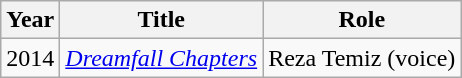<table class="wikitable sortable">
<tr>
<th>Year</th>
<th>Title</th>
<th>Role</th>
</tr>
<tr>
<td>2014</td>
<td><em><a href='#'>Dreamfall Chapters</a></em></td>
<td>Reza Temiz (voice)</td>
</tr>
</table>
